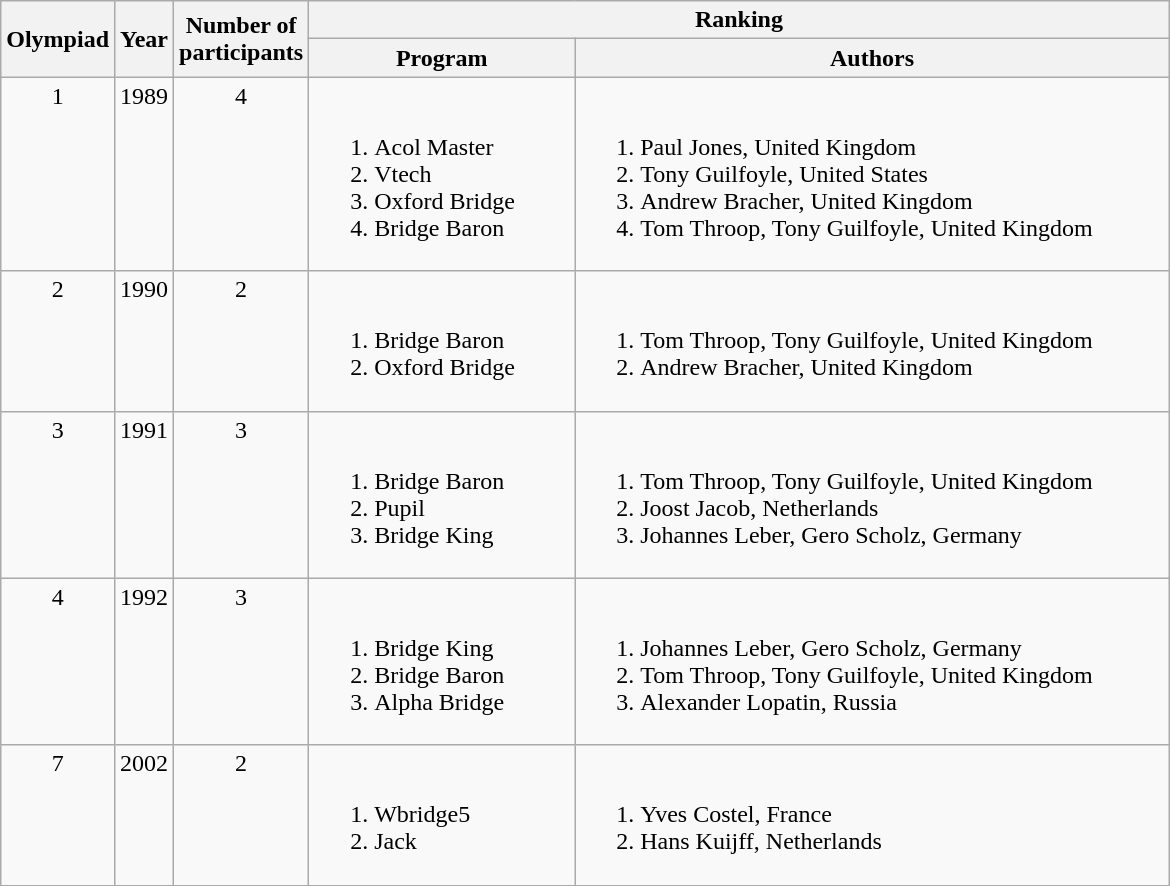<table class="wikitable" style="width: 780px;">
<tr>
<th rowspan=2>Olympiad</th>
<th rowspan=2>Year</th>
<th rowspan=2>Number of<br>participants</th>
<th colspan=2>Ranking</th>
</tr>
<tr align="center">
<th>Program</th>
<th>Authors</th>
</tr>
<tr align="center" valign="top">
<td style="width: 60px;">1</td>
<td style="width: 30px;">1989</td>
<td style="width: 80px;">4</td>
<td style="width: 180px;" align="left"><br><ol><li>Acol Master</li><li>Vtech</li><li>Oxford Bridge</li><li>Bridge Baron</li></ol></td>
<td style="width: 430px;" align=left><br><ol><li>Paul Jones, United Kingdom</li><li>Tony Guilfoyle, United States</li><li>Andrew Bracher, United Kingdom</li><li>Tom Throop, Tony Guilfoyle, United Kingdom</li></ol></td>
</tr>
<tr align="center" valign="top">
<td>2</td>
<td>1990</td>
<td>2</td>
<td align="left"><br><ol><li>Bridge Baron</li><li>Oxford Bridge</li></ol></td>
<td align=left><br><ol><li>Tom Throop, Tony Guilfoyle, United Kingdom </li><li>Andrew Bracher, United Kingdom</li></ol></td>
</tr>
<tr align="center" valign="top">
<td>3</td>
<td>1991</td>
<td>3</td>
<td align="left"><br><ol><li>Bridge Baron</li><li>Pupil</li><li>Bridge King</li></ol></td>
<td align=left><br><ol><li>Tom Throop, Tony Guilfoyle, United Kingdom</li><li>Joost Jacob, Netherlands</li><li>Johannes Leber, Gero Scholz, Germany</li></ol></td>
</tr>
<tr align="center" valign="top">
<td>4</td>
<td>1992</td>
<td>3</td>
<td align="left"><br><ol><li>Bridge King</li><li>Bridge Baron</li><li>Alpha Bridge</li></ol></td>
<td align=left><br><ol><li>Johannes Leber, Gero Scholz, Germany</li><li>Tom Throop, Tony Guilfoyle, United Kingdom</li><li>Alexander Lopatin, Russia</li></ol></td>
</tr>
<tr align="center" valign="top">
<td>7</td>
<td>2002</td>
<td>2</td>
<td align="left"><br><ol><li>Wbridge5</li><li>Jack</li></ol></td>
<td align=left><br><ol><li>Yves Costel, France</li><li>Hans Kuijff, Netherlands</li></ol></td>
</tr>
</table>
